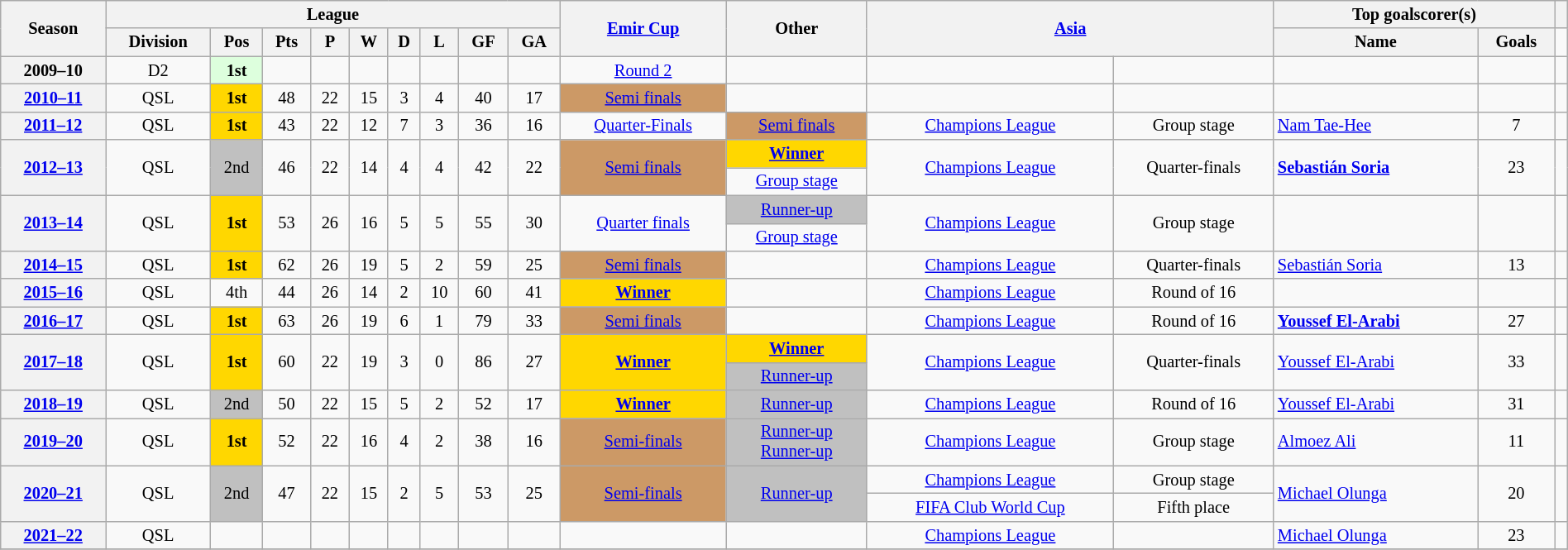<table class="wikitable" style="text-align:center; font-size:85%;width:100%; text-align:center">
<tr>
<th rowspan=2>Season</th>
<th colspan=9>League</th>
<th rowspan=2><a href='#'>Emir Cup</a></th>
<th rowspan=2>Other</th>
<th rowspan=2 colspan=2><a href='#'>Asia</a></th>
<th colspan=2>Top goalscorer(s)</th>
<th colspan=2></th>
</tr>
<tr>
<th>Division</th>
<th>Pos</th>
<th>Pts</th>
<th>P</th>
<th>W</th>
<th>D</th>
<th>L</th>
<th>GF</th>
<th>GA</th>
<th>Name</th>
<th>Goals</th>
</tr>
<tr>
<th>2009–10</th>
<td>D2</td>
<td bgcolor="#DDFFDD"><strong>1st</strong></td>
<td></td>
<td></td>
<td></td>
<td></td>
<td></td>
<td></td>
<td></td>
<td><a href='#'>Round 2</a></td>
<td></td>
<td></td>
<td></td>
<td align=left></td>
<td></td>
<td></td>
</tr>
<tr>
<th><a href='#'>2010–11</a></th>
<td>QSL</td>
<td bgcolor=gold><strong>1st</strong></td>
<td>48</td>
<td>22</td>
<td>15</td>
<td>3</td>
<td>4</td>
<td>40</td>
<td>17</td>
<td bgcolor=#cc9966><a href='#'>Semi finals</a></td>
<td></td>
<td></td>
<td></td>
<td align=left></td>
<td></td>
<td></td>
</tr>
<tr>
<th><a href='#'>2011–12</a></th>
<td>QSL</td>
<td bgcolor=gold><strong>1st</strong></td>
<td>43</td>
<td>22</td>
<td>12</td>
<td>7</td>
<td>3</td>
<td>36</td>
<td>16</td>
<td><a href='#'>Quarter-Finals</a></td>
<td bgcolor=#cc9966><a href='#'>Semi finals</a></td>
<td><a href='#'>Champions League</a></td>
<td>Group stage</td>
<td align=left><a href='#'>Nam Tae-Hee</a></td>
<td>7</td>
<td></td>
</tr>
<tr>
<th rowspan="2"><a href='#'>2012–13</a></th>
<td rowspan="2">QSL</td>
<td rowspan="2" bgcolor=silver>2nd</td>
<td rowspan="2">46</td>
<td rowspan="2">22</td>
<td rowspan="2">14</td>
<td rowspan="2">4</td>
<td rowspan="2">4</td>
<td rowspan="2">42</td>
<td rowspan="2">22</td>
<td rowspan="2" bgcolor=#cc9966><a href='#'>Semi finals</a></td>
<td bgcolor=gold><a href='#'><strong>Winner</strong></a></td>
<td rowspan="2"><a href='#'>Champions League</a></td>
<td rowspan="2">Quarter-finals</td>
<td rowspan="2" align=left><strong><a href='#'>Sebastián Soria</a></strong></td>
<td rowspan="2">23</td>
<td rowspan="2"></td>
</tr>
<tr>
<td><a href='#'>Group stage</a></td>
</tr>
<tr>
<th rowspan="2"><a href='#'>2013–14</a></th>
<td rowspan="2">QSL</td>
<td rowspan="2" bgcolor=gold><strong>1st</strong></td>
<td rowspan="2">53</td>
<td rowspan="2">26</td>
<td rowspan="2">16</td>
<td rowspan="2">5</td>
<td rowspan="2">5</td>
<td rowspan="2">55</td>
<td rowspan="2">30</td>
<td rowspan="2"><a href='#'>Quarter finals</a></td>
<td bgcolor=silver><a href='#'>Runner-up</a></td>
<td rowspan="2"><a href='#'>Champions League</a></td>
<td rowspan="2">Group stage</td>
<td rowspan="2" align=left></td>
<td rowspan="2"></td>
<td rowspan="2"></td>
</tr>
<tr>
<td><a href='#'>Group stage</a></td>
</tr>
<tr>
<th><a href='#'>2014–15</a></th>
<td>QSL</td>
<td bgcolor=gold><strong>1st</strong></td>
<td>62</td>
<td>26</td>
<td>19</td>
<td>5</td>
<td>2</td>
<td>59</td>
<td>25</td>
<td bgcolor=#cc9966><a href='#'>Semi finals</a></td>
<td></td>
<td><a href='#'>Champions League</a></td>
<td>Quarter-finals</td>
<td align=left><a href='#'>Sebastián Soria</a></td>
<td>13</td>
<td></td>
</tr>
<tr>
<th><a href='#'>2015–16</a></th>
<td>QSL</td>
<td>4th</td>
<td>44</td>
<td>26</td>
<td>14</td>
<td>2</td>
<td>10</td>
<td>60</td>
<td>41</td>
<td bgcolor=gold><a href='#'><strong>Winner</strong></a></td>
<td></td>
<td><a href='#'>Champions League</a></td>
<td>Round of 16</td>
<td align=left></td>
<td></td>
<td></td>
</tr>
<tr>
<th><a href='#'>2016–17</a></th>
<td>QSL</td>
<td bgcolor=gold><strong>1st</strong></td>
<td>63</td>
<td>26</td>
<td>19</td>
<td>6</td>
<td>1</td>
<td>79</td>
<td>33</td>
<td bgcolor=#cc9966><a href='#'>Semi finals</a></td>
<td></td>
<td><a href='#'>Champions League</a></td>
<td>Round of 16</td>
<td align=left><strong><a href='#'>Youssef El-Arabi</a></strong></td>
<td>27</td>
<td></td>
</tr>
<tr>
<th rowspan="2"><a href='#'>2017–18</a></th>
<td rowspan="2">QSL</td>
<td rowspan="2" bgcolor=gold><strong>1st</strong></td>
<td rowspan="2">60</td>
<td rowspan="2">22</td>
<td rowspan="2">19</td>
<td rowspan="2">3</td>
<td rowspan="2">0</td>
<td rowspan="2">86</td>
<td rowspan="2">27</td>
<td rowspan="2" bgcolor=gold><a href='#'><strong>Winner</strong></a></td>
<td bgcolor=gold><a href='#'><strong>Winner</strong></a></td>
<td rowspan="2"><a href='#'>Champions League</a></td>
<td rowspan="2">Quarter-finals</td>
<td rowspan="2" align=left><a href='#'>Youssef El-Arabi</a></td>
<td rowspan="2">33</td>
<td rowspan="2"></td>
</tr>
<tr>
<td bgcolor=silver><a href='#'>Runner-up</a></td>
</tr>
<tr>
<th><a href='#'>2018–19</a></th>
<td>QSL</td>
<td bgcolor=silver>2nd</td>
<td>50</td>
<td>22</td>
<td>15</td>
<td>5</td>
<td>2</td>
<td>52</td>
<td>17</td>
<td bgcolor=gold><a href='#'><strong>Winner</strong></a></td>
<td bgcolor=silver><a href='#'>Runner-up</a></td>
<td><a href='#'>Champions League</a></td>
<td>Round of 16</td>
<td align=left><a href='#'>Youssef El-Arabi</a></td>
<td>31</td>
<td></td>
</tr>
<tr>
<th><a href='#'>2019–20</a></th>
<td>QSL</td>
<td bgcolor=gold><strong>1st</strong></td>
<td>52</td>
<td>22</td>
<td>16</td>
<td>4</td>
<td>2</td>
<td>38</td>
<td>16</td>
<td bgcolor=#cc9966><a href='#'>Semi-finals</a></td>
<td bgcolor=silver><a href='#'>Runner-up</a><br><a href='#'>Runner-up</a></td>
<td><a href='#'>Champions League</a></td>
<td>Group stage</td>
<td align=left><a href='#'>Almoez Ali</a></td>
<td>11</td>
<td></td>
</tr>
<tr>
<th rowspan="2"><a href='#'>2020–21</a></th>
<td rowspan="2">QSL</td>
<td rowspan="2" bgcolor=silver>2nd</td>
<td rowspan="2">47</td>
<td rowspan="2">22</td>
<td rowspan="2">15</td>
<td rowspan="2">2</td>
<td rowspan="2">5</td>
<td rowspan="2">53</td>
<td rowspan="2">25</td>
<td rowspan="2" bgcolor=#cc9966><a href='#'>Semi-finals</a></td>
<td rowspan="2" bgcolor=silver><a href='#'>Runner-up</a></td>
<td><a href='#'>Champions League</a></td>
<td>Group stage</td>
<td rowspan="2" align=left><a href='#'>Michael Olunga</a></td>
<td rowspan="2">20</td>
<td rowspan="2"></td>
</tr>
<tr>
<td><a href='#'>FIFA Club World Cup</a></td>
<td>Fifth place</td>
</tr>
<tr>
<th><a href='#'>2021–22</a></th>
<td>QSL</td>
<td></td>
<td></td>
<td></td>
<td></td>
<td></td>
<td></td>
<td></td>
<td></td>
<td></td>
<td></td>
<td><a href='#'>Champions League</a></td>
<td></td>
<td align=left><a href='#'>Michael Olunga</a></td>
<td>23</td>
<td></td>
</tr>
<tr>
</tr>
</table>
